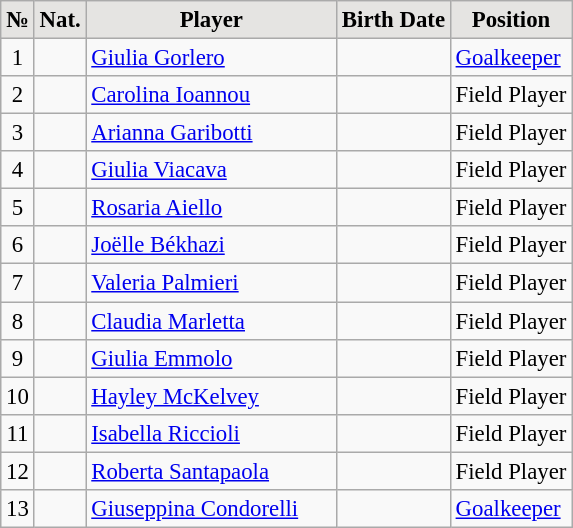<table class=wikitable style="font-size: 95%; border: 1px solid #CFB53B; border-collapse: collapse;">
<tr bgcolor="E5E4E2">
<td align=center><strong>№</strong></td>
<td align=center><strong>Nat.</strong></td>
<td width=160; align=center><strong>Player</strong></td>
<td align=center><strong>Birth Date</strong></td>
<td align=center><strong>Position</strong></td>
</tr>
<tr>
<td align=center>1</td>
<td align=center></td>
<td><a href='#'>Giulia Gorlero</a></td>
<td align=right></td>
<td><a href='#'>Goalkeeper</a></td>
</tr>
<tr>
<td align=center>2</td>
<td align=center></td>
<td><a href='#'>Carolina Ioannou</a></td>
<td align=right></td>
<td>Field Player</td>
</tr>
<tr>
<td align=center>3</td>
<td align=center></td>
<td><a href='#'>Arianna Garibotti</a></td>
<td align=right></td>
<td>Field Player</td>
</tr>
<tr>
<td align=center>4</td>
<td align=center></td>
<td><a href='#'>Giulia Viacava</a></td>
<td align=right></td>
<td>Field Player</td>
</tr>
<tr>
<td align=center>5</td>
<td align=center></td>
<td><a href='#'>Rosaria Aiello</a></td>
<td align=right></td>
<td>Field Player</td>
</tr>
<tr>
<td align=center>6</td>
<td align=center></td>
<td><a href='#'>Joëlle Békhazi</a></td>
<td align=right></td>
<td>Field Player</td>
</tr>
<tr>
<td align=center>7</td>
<td align=center></td>
<td><a href='#'>Valeria Palmieri</a></td>
<td align=right></td>
<td>Field Player</td>
</tr>
<tr>
<td align=center>8</td>
<td align=center></td>
<td><a href='#'>Claudia Marletta</a></td>
<td align=right></td>
<td>Field Player</td>
</tr>
<tr>
<td align=center>9</td>
<td align=center></td>
<td><a href='#'>Giulia Emmolo</a></td>
<td align=right></td>
<td>Field Player</td>
</tr>
<tr>
<td align=center>10</td>
<td align=center></td>
<td><a href='#'>Hayley McKelvey</a></td>
<td align=right></td>
<td>Field Player</td>
</tr>
<tr>
<td align=center>11</td>
<td align=center></td>
<td><a href='#'>Isabella Riccioli</a></td>
<td align=right></td>
<td>Field Player</td>
</tr>
<tr>
<td align=center>12</td>
<td align=center></td>
<td><a href='#'>Roberta Santapaola</a></td>
<td align=right></td>
<td>Field Player</td>
</tr>
<tr>
<td align=center>13</td>
<td align=center></td>
<td><a href='#'>Giuseppina Condorelli</a></td>
<td align=right></td>
<td><a href='#'>Goalkeeper</a></td>
</tr>
</table>
